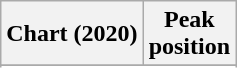<table class="wikitable sortable plainrowheaders">
<tr>
<th scope="col">Chart (2020)</th>
<th scope="col">Peak<br>position</th>
</tr>
<tr>
</tr>
<tr>
</tr>
<tr>
</tr>
<tr>
</tr>
</table>
